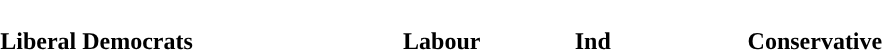<table style="width:60%; text-align:center;">
<tr style="color:white;">
<td style="background:"><strong>24</strong></td>
<td style="background:"><strong>9</strong></td>
<td style="background:"><strong>4</strong></td>
<td style="background:"><strong>23</strong></td>
</tr>
<tr>
<td><span><strong>Liberal Democrats</strong></span></td>
<td><span><strong>Labour</strong></span></td>
<td><span><strong>Ind</strong></span></td>
<td><span><strong>Conservative</strong></span></td>
</tr>
</table>
